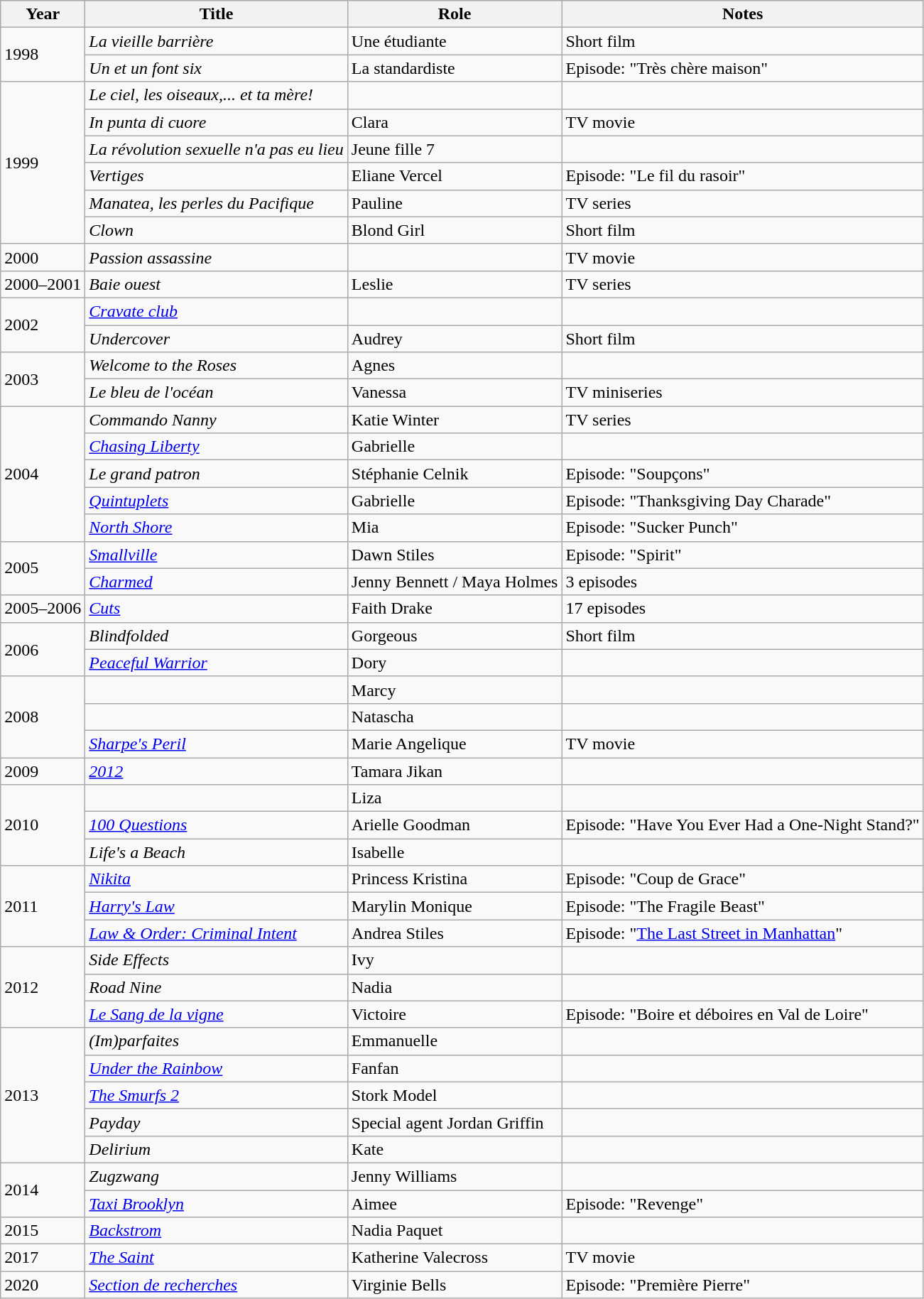<table class="wikitable sortable">
<tr>
<th>Year</th>
<th>Title</th>
<th>Role</th>
<th class="unsortable">Notes</th>
</tr>
<tr>
<td rowspan=2>1998</td>
<td><em>La vieille barrière</em></td>
<td>Une étudiante</td>
<td>Short film</td>
</tr>
<tr>
<td><em>Un et un font six</em></td>
<td>La standardiste</td>
<td>Episode: "Très chère maison"</td>
</tr>
<tr>
<td rowspan=6>1999</td>
<td><em>Le ciel, les oiseaux,... et ta mère!</em></td>
<td></td>
<td></td>
</tr>
<tr>
<td><em>In punta di cuore</em></td>
<td>Clara</td>
<td>TV movie</td>
</tr>
<tr>
<td><em>La révolution sexuelle n'a pas eu lieu</em></td>
<td>Jeune fille 7</td>
<td></td>
</tr>
<tr>
<td><em>Vertiges</em></td>
<td>Eliane Vercel</td>
<td>Episode: "Le fil du rasoir"</td>
</tr>
<tr>
<td><em>Manatea, les perles du Pacifique</em></td>
<td>Pauline</td>
<td>TV series</td>
</tr>
<tr>
<td><em>Clown</em></td>
<td>Blond Girl</td>
<td>Short film</td>
</tr>
<tr>
<td>2000</td>
<td><em>Passion assassine</em></td>
<td></td>
<td>TV movie</td>
</tr>
<tr>
<td>2000–2001</td>
<td><em>Baie ouest</em></td>
<td>Leslie</td>
<td>TV series</td>
</tr>
<tr>
<td rowspan=2>2002</td>
<td><em><a href='#'>Cravate club</a></em></td>
<td></td>
<td></td>
</tr>
<tr>
<td><em>Undercover</em></td>
<td>Audrey</td>
<td>Short film</td>
</tr>
<tr>
<td rowspan=2>2003</td>
<td><em>Welcome to the Roses</em></td>
<td>Agnes</td>
<td></td>
</tr>
<tr>
<td><em>Le bleu de l'océan</em></td>
<td>Vanessa</td>
<td>TV miniseries</td>
</tr>
<tr>
<td rowspan=5>2004</td>
<td><em>Commando Nanny</em></td>
<td>Katie Winter</td>
<td>TV series</td>
</tr>
<tr>
<td><em><a href='#'>Chasing Liberty</a></em></td>
<td>Gabrielle</td>
<td></td>
</tr>
<tr>
<td><em>Le grand patron</em></td>
<td>Stéphanie Celnik</td>
<td>Episode: "Soupçons"</td>
</tr>
<tr>
<td><em><a href='#'>Quintuplets</a></em></td>
<td>Gabrielle</td>
<td>Episode: "Thanksgiving Day Charade"</td>
</tr>
<tr>
<td><em><a href='#'>North Shore</a></em></td>
<td>Mia</td>
<td>Episode: "Sucker Punch"</td>
</tr>
<tr>
<td rowspan=2>2005</td>
<td><em><a href='#'>Smallville</a></em></td>
<td>Dawn Stiles</td>
<td>Episode: "Spirit"</td>
</tr>
<tr>
<td><em><a href='#'>Charmed</a></em></td>
<td>Jenny Bennett / Maya Holmes</td>
<td>3 episodes</td>
</tr>
<tr>
<td>2005–2006</td>
<td><em><a href='#'>Cuts</a></em></td>
<td>Faith Drake</td>
<td>17 episodes</td>
</tr>
<tr>
<td rowspan=2>2006</td>
<td><em>Blindfolded</em></td>
<td>Gorgeous</td>
<td>Short film</td>
</tr>
<tr>
<td><em><a href='#'>Peaceful Warrior</a></em></td>
<td>Dory</td>
<td></td>
</tr>
<tr>
<td rowspan=3>2008</td>
<td><em></em></td>
<td>Marcy</td>
<td></td>
</tr>
<tr>
<td><em></em></td>
<td>Natascha</td>
<td></td>
</tr>
<tr>
<td><em><a href='#'>Sharpe's Peril</a></em></td>
<td>Marie Angelique</td>
<td>TV movie</td>
</tr>
<tr>
<td>2009</td>
<td><em><a href='#'>2012</a></em></td>
<td>Tamara Jikan</td>
<td></td>
</tr>
<tr>
<td rowspan=3>2010</td>
<td><em></em></td>
<td>Liza</td>
<td></td>
</tr>
<tr>
<td><em><a href='#'>100 Questions</a></em></td>
<td>Arielle Goodman</td>
<td>Episode: "Have You Ever Had a One-Night Stand?"</td>
</tr>
<tr>
<td><em>Life's a Beach</em></td>
<td>Isabelle</td>
<td></td>
</tr>
<tr>
<td rowspan=3>2011</td>
<td><em><a href='#'>Nikita</a></em></td>
<td>Princess Kristina</td>
<td>Episode: "Coup de Grace"</td>
</tr>
<tr>
<td><em><a href='#'>Harry's Law</a></em></td>
<td>Marylin Monique</td>
<td>Episode: "The Fragile Beast"</td>
</tr>
<tr>
<td><em><a href='#'>Law & Order: Criminal Intent</a></em></td>
<td>Andrea Stiles</td>
<td>Episode: "<a href='#'>The Last Street in Manhattan</a>"</td>
</tr>
<tr>
<td rowspan=3>2012</td>
<td><em>Side Effects</em></td>
<td>Ivy</td>
<td></td>
</tr>
<tr>
<td><em>Road Nine</em></td>
<td>Nadia</td>
<td></td>
</tr>
<tr>
<td><em><a href='#'>Le Sang de la vigne</a></em></td>
<td>Victoire</td>
<td>Episode: "Boire et déboires en Val de Loire"</td>
</tr>
<tr>
<td rowspan=5>2013</td>
<td><em>(Im)parfaites</em></td>
<td>Emmanuelle</td>
<td></td>
</tr>
<tr>
<td><em><a href='#'>Under the Rainbow</a></em></td>
<td>Fanfan</td>
<td></td>
</tr>
<tr>
<td><em><a href='#'>The Smurfs 2</a></em></td>
<td>Stork Model</td>
<td></td>
</tr>
<tr>
<td><em>Payday</em></td>
<td>Special agent Jordan Griffin</td>
<td></td>
</tr>
<tr>
<td><em>Delirium</em></td>
<td>Kate</td>
<td></td>
</tr>
<tr>
<td rowspan=2>2014</td>
<td><em>Zugzwang</em></td>
<td>Jenny Williams</td>
<td></td>
</tr>
<tr>
<td><em><a href='#'>Taxi Brooklyn</a></em></td>
<td>Aimee</td>
<td>Episode: "Revenge"</td>
</tr>
<tr>
<td>2015</td>
<td><em><a href='#'>Backstrom</a></em></td>
<td>Nadia Paquet</td>
<td></td>
</tr>
<tr>
<td>2017</td>
<td><em><a href='#'>The Saint</a></em></td>
<td>Katherine Valecross</td>
<td>TV movie</td>
</tr>
<tr>
<td>2020</td>
<td><em><a href='#'>Section de recherches</a></em></td>
<td>Virginie Bells</td>
<td>Episode: "Première Pierre"</td>
</tr>
</table>
